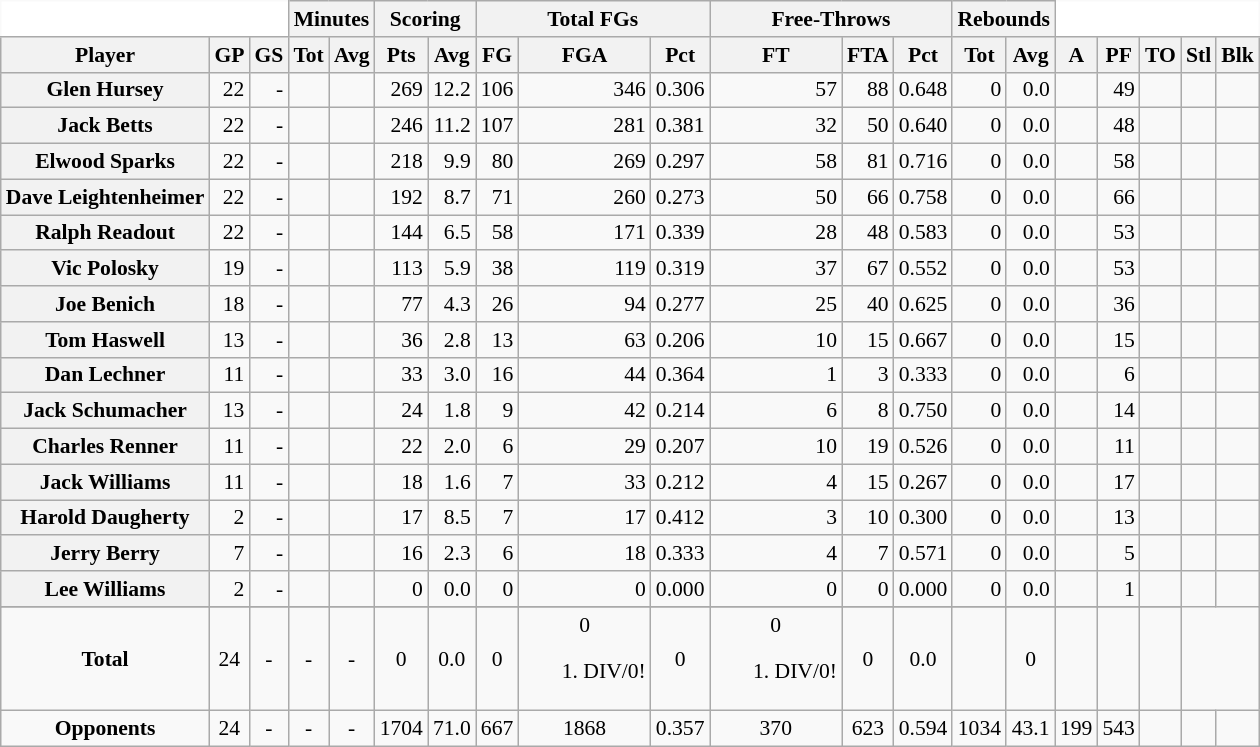<table class="wikitable sortable" border="1" style="font-size:90%;">
<tr>
<th colspan="3" style="border-top-style:hidden; border-left-style:hidden; background: white;"></th>
<th colspan="2" style=>Minutes</th>
<th colspan="2" style=>Scoring</th>
<th colspan="3" style=>Total FGs</th>
<th colspan="3" style=>Free-Throws</th>
<th colspan="2" style=>Rebounds</th>
<th colspan="5" style="border-top-style:hidden; border-right-style:hidden; background: white;"></th>
</tr>
<tr>
<th scope="col" style=>Player</th>
<th scope="col" style=>GP</th>
<th scope="col" style=>GS</th>
<th scope="col" style=>Tot</th>
<th scope="col" style=>Avg</th>
<th scope="col" style=>Pts</th>
<th scope="col" style=>Avg</th>
<th scope="col" style=>FG</th>
<th scope="col" style=>FGA</th>
<th scope="col" style=>Pct</th>
<th scope="col" style=>FT</th>
<th scope="col" style=>FTA</th>
<th scope="col" style=>Pct</th>
<th scope="col" style=>Tot</th>
<th scope="col" style=>Avg</th>
<th scope="col" style=>A</th>
<th scope="col" style=>PF</th>
<th scope="col" style=>TO</th>
<th scope="col" style=>Stl</th>
<th scope="col" style=>Blk</th>
</tr>
<tr>
<th>Glen Hursey</th>
<td align="right">22</td>
<td align="right">-</td>
<td align="right"></td>
<td align="right"></td>
<td align="right">269</td>
<td align="right">12.2</td>
<td align="right">106</td>
<td align="right">346</td>
<td align="right">0.306</td>
<td align="right">57</td>
<td align="right">88</td>
<td align="right">0.648</td>
<td align="right">0</td>
<td align="right">0.0</td>
<td align="right"></td>
<td align="right">49</td>
<td align="right"></td>
<td align="right"></td>
<td align="right"></td>
</tr>
<tr>
<th>Jack Betts</th>
<td align="right">22</td>
<td align="right">-</td>
<td align="right"></td>
<td align="right"></td>
<td align="right">246</td>
<td align="right">11.2</td>
<td align="right">107</td>
<td align="right">281</td>
<td align="right">0.381</td>
<td align="right">32</td>
<td align="right">50</td>
<td align="right">0.640</td>
<td align="right">0</td>
<td align="right">0.0</td>
<td align="right"></td>
<td align="right">48</td>
<td align="right"></td>
<td align="right"></td>
<td align="right"></td>
</tr>
<tr>
<th>Elwood Sparks</th>
<td align="right">22</td>
<td align="right">-</td>
<td align="right"></td>
<td align="right"></td>
<td align="right">218</td>
<td align="right">9.9</td>
<td align="right">80</td>
<td align="right">269</td>
<td align="right">0.297</td>
<td align="right">58</td>
<td align="right">81</td>
<td align="right">0.716</td>
<td align="right">0</td>
<td align="right">0.0</td>
<td align="right"></td>
<td align="right">58</td>
<td align="right"></td>
<td align="right"></td>
<td align="right"></td>
</tr>
<tr>
<th>Dave Leightenheimer</th>
<td align="right">22</td>
<td align="right">-</td>
<td align="right"></td>
<td align="right"></td>
<td align="right">192</td>
<td align="right">8.7</td>
<td align="right">71</td>
<td align="right">260</td>
<td align="right">0.273</td>
<td align="right">50</td>
<td align="right">66</td>
<td align="right">0.758</td>
<td align="right">0</td>
<td align="right">0.0</td>
<td align="right"></td>
<td align="right">66</td>
<td align="right"></td>
<td align="right"></td>
<td align="right"></td>
</tr>
<tr>
<th>Ralph Readout</th>
<td align="right">22</td>
<td align="right">-</td>
<td align="right"></td>
<td align="right"></td>
<td align="right">144</td>
<td align="right">6.5</td>
<td align="right">58</td>
<td align="right">171</td>
<td align="right">0.339</td>
<td align="right">28</td>
<td align="right">48</td>
<td align="right">0.583</td>
<td align="right">0</td>
<td align="right">0.0</td>
<td align="right"></td>
<td align="right">53</td>
<td align="right"></td>
<td align="right"></td>
<td align="right"></td>
</tr>
<tr>
<th>Vic Polosky</th>
<td align="right">19</td>
<td align="right">-</td>
<td align="right"></td>
<td align="right"></td>
<td align="right">113</td>
<td align="right">5.9</td>
<td align="right">38</td>
<td align="right">119</td>
<td align="right">0.319</td>
<td align="right">37</td>
<td align="right">67</td>
<td align="right">0.552</td>
<td align="right">0</td>
<td align="right">0.0</td>
<td align="right"></td>
<td align="right">53</td>
<td align="right"></td>
<td align="right"></td>
<td align="right"></td>
</tr>
<tr>
<th>Joe Benich</th>
<td align="right">18</td>
<td align="right">-</td>
<td align="right"></td>
<td align="right"></td>
<td align="right">77</td>
<td align="right">4.3</td>
<td align="right">26</td>
<td align="right">94</td>
<td align="right">0.277</td>
<td align="right">25</td>
<td align="right">40</td>
<td align="right">0.625</td>
<td align="right">0</td>
<td align="right">0.0</td>
<td align="right"></td>
<td align="right">36</td>
<td align="right"></td>
<td align="right"></td>
<td align="right"></td>
</tr>
<tr>
<th>Tom Haswell</th>
<td align="right">13</td>
<td align="right">-</td>
<td align="right"></td>
<td align="right"></td>
<td align="right">36</td>
<td align="right">2.8</td>
<td align="right">13</td>
<td align="right">63</td>
<td align="right">0.206</td>
<td align="right">10</td>
<td align="right">15</td>
<td align="right">0.667</td>
<td align="right">0</td>
<td align="right">0.0</td>
<td align="right"></td>
<td align="right">15</td>
<td align="right"></td>
<td align="right"></td>
<td align="right"></td>
</tr>
<tr>
<th>Dan Lechner</th>
<td align="right">11</td>
<td align="right">-</td>
<td align="right"></td>
<td align="right"></td>
<td align="right">33</td>
<td align="right">3.0</td>
<td align="right">16</td>
<td align="right">44</td>
<td align="right">0.364</td>
<td align="right">1</td>
<td align="right">3</td>
<td align="right">0.333</td>
<td align="right">0</td>
<td align="right">0.0</td>
<td align="right"></td>
<td align="right">6</td>
<td align="right"></td>
<td align="right"></td>
<td align="right"></td>
</tr>
<tr>
<th>Jack Schumacher</th>
<td align="right">13</td>
<td align="right">-</td>
<td align="right"></td>
<td align="right"></td>
<td align="right">24</td>
<td align="right">1.8</td>
<td align="right">9</td>
<td align="right">42</td>
<td align="right">0.214</td>
<td align="right">6</td>
<td align="right">8</td>
<td align="right">0.750</td>
<td align="right">0</td>
<td align="right">0.0</td>
<td align="right"></td>
<td align="right">14</td>
<td align="right"></td>
<td align="right"></td>
<td align="right"></td>
</tr>
<tr>
<th>Charles Renner</th>
<td align="right">11</td>
<td align="right">-</td>
<td align="right"></td>
<td align="right"></td>
<td align="right">22</td>
<td align="right">2.0</td>
<td align="right">6</td>
<td align="right">29</td>
<td align="right">0.207</td>
<td align="right">10</td>
<td align="right">19</td>
<td align="right">0.526</td>
<td align="right">0</td>
<td align="right">0.0</td>
<td align="right"></td>
<td align="right">11</td>
<td align="right"></td>
<td align="right"></td>
<td align="right"></td>
</tr>
<tr>
<th>Jack Williams</th>
<td align="right">11</td>
<td align="right">-</td>
<td align="right"></td>
<td align="right"></td>
<td align="right">18</td>
<td align="right">1.6</td>
<td align="right">7</td>
<td align="right">33</td>
<td align="right">0.212</td>
<td align="right">4</td>
<td align="right">15</td>
<td align="right">0.267</td>
<td align="right">0</td>
<td align="right">0.0</td>
<td align="right"></td>
<td align="right">17</td>
<td align="right"></td>
<td align="right"></td>
<td align="right"></td>
</tr>
<tr>
<th>Harold Daugherty</th>
<td align="right">2</td>
<td align="right">-</td>
<td align="right"></td>
<td align="right"></td>
<td align="right">17</td>
<td align="right">8.5</td>
<td align="right">7</td>
<td align="right">17</td>
<td align="right">0.412</td>
<td align="right">3</td>
<td align="right">10</td>
<td align="right">0.300</td>
<td align="right">0</td>
<td align="right">0.0</td>
<td align="right"></td>
<td align="right">13</td>
<td align="right"></td>
<td align="right"></td>
<td align="right"></td>
</tr>
<tr>
<th>Jerry Berry</th>
<td align="right">7</td>
<td align="right">-</td>
<td align="right"></td>
<td align="right"></td>
<td align="right">16</td>
<td align="right">2.3</td>
<td align="right">6</td>
<td align="right">18</td>
<td align="right">0.333</td>
<td align="right">4</td>
<td align="right">7</td>
<td align="right">0.571</td>
<td align="right">0</td>
<td align="right">0.0</td>
<td align="right"></td>
<td align="right">5</td>
<td align="right"></td>
<td align="right"></td>
<td align="right"></td>
</tr>
<tr>
<th>Lee Williams</th>
<td align="right">2</td>
<td align="right">-</td>
<td align="right"></td>
<td align="right"></td>
<td align="right">0</td>
<td align="right">0.0</td>
<td align="right">0</td>
<td align="right">0</td>
<td align="right">0.000</td>
<td align="right">0</td>
<td align="right">0</td>
<td align="right">0.000</td>
<td align="right">0</td>
<td align="right">0.0</td>
<td align="right"></td>
<td align="right">1</td>
<td align="right"></td>
<td align="right"></td>
<td align="right"></td>
</tr>
<tr>
</tr>
<tr class="sortbottom">
<td align="center" style=><strong>Total</strong></td>
<td align="center" style=>24</td>
<td align="center" style=>-</td>
<td align="center" style=>-</td>
<td align="center" style=>-</td>
<td align="center" style=>0</td>
<td align="center" style=>0.0</td>
<td align="center" style=>0</td>
<td align="center" style=>0<br><ol><li>DIV/0!</li></ol></td>
<td align="center" style=>0</td>
<td align="center" style=>0<br><ol><li>DIV/0!</li></ol></td>
<td align="center" style=>0</td>
<td align="center" style=>0.0</td>
<td align="center" style=></td>
<td align="center" style=>0</td>
<td align="center" style=></td>
<td align="center" style=></td>
<td align="center" style=></td>
</tr>
<tr class="sortbottom">
<td align="center"><strong>Opponents</strong></td>
<td align="center">24</td>
<td align="center">-</td>
<td align="center">-</td>
<td align="center">-</td>
<td align="center">1704</td>
<td align="center">71.0</td>
<td align="center">667</td>
<td align="center">1868</td>
<td align="center">0.357</td>
<td align="center">370</td>
<td align="center">623</td>
<td align="center">0.594</td>
<td align="center">1034</td>
<td align="center">43.1</td>
<td align="center">199</td>
<td align="center">543</td>
<td align="center"></td>
<td align="center"></td>
<td align="center"></td>
</tr>
</table>
